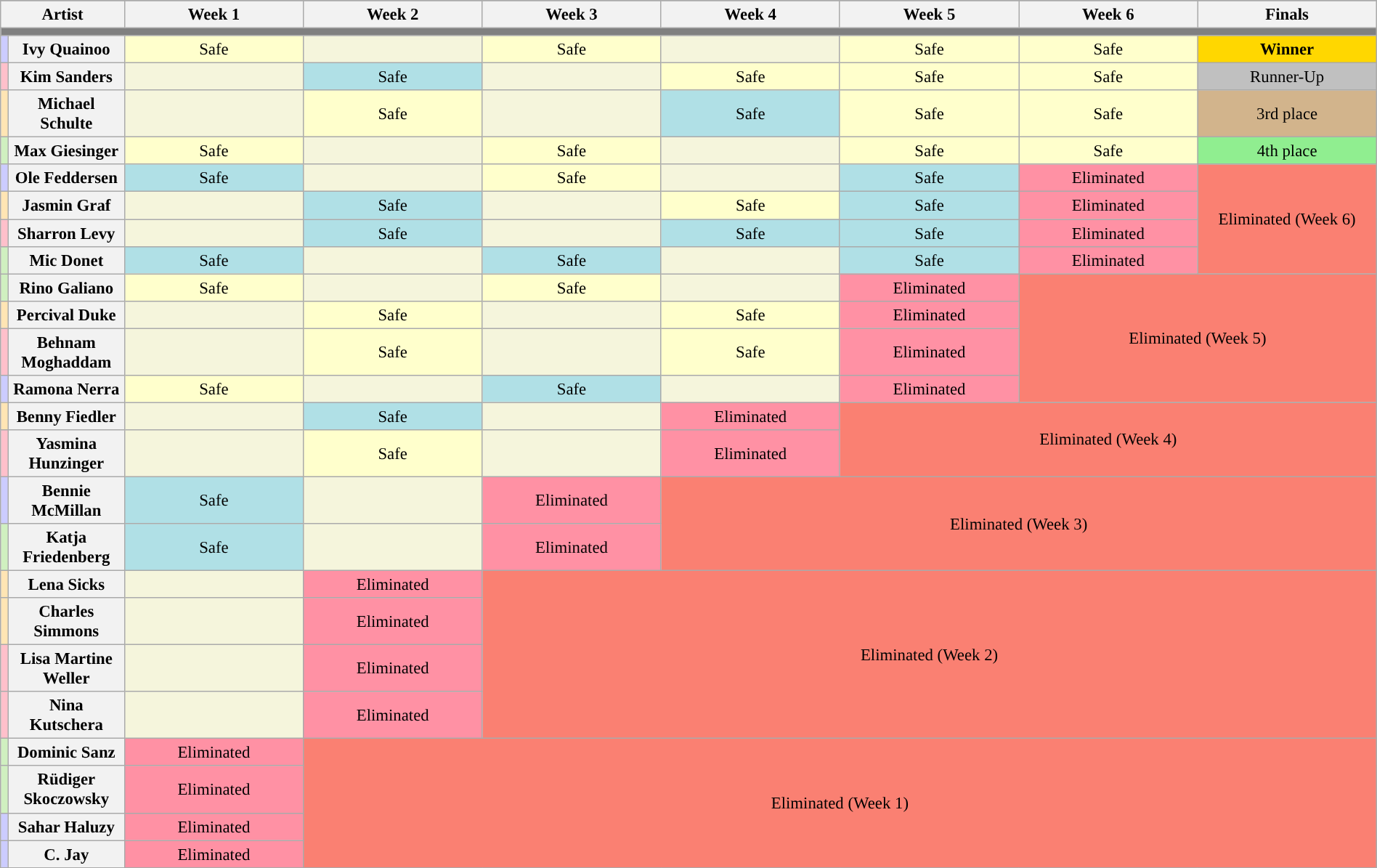<table class="wikitable"  style="text-align:center; font-size:95%; width:100%;">
<tr>
</tr>
<tr>
<th colspan="2">Artist</th>
<th style="width:13%;">Week 1</th>
<th style="width:13%;">Week 2</th>
<th style="width:13%;">Week 3</th>
<th style="width:13%;">Week 4</th>
<th style="width:13%;">Week 5</th>
<th style="width:13%;">Week 6</th>
<th style="width:13%;">Finals</th>
</tr>
<tr>
<th colspan="9" style="background:gray;"></th>
</tr>
<tr>
<th style="background:#ccf;"></th>
<th>Ivy Quainoo</th>
<td style="background:#ffc;">Safe</td>
<td style="background:#F5F5DC;"></td>
<td style="background:#ffc;">Safe</td>
<td style="background:#F5F5DC;"></td>
<td style="background:#ffc;">Safe</td>
<td style="background:#ffc;">Safe</td>
<td style="background:gold;"><strong>Winner</strong></td>
</tr>
<tr>
<th style="background:pink;"></th>
<th>Kim Sanders</th>
<td style="background:#F5F5DC;"></td>
<td style="background:#B0E0E6;">Safe</td>
<td style="background:#F5F5DC;"></td>
<td style="background:#ffc;">Safe</td>
<td style="background:#ffc;">Safe</td>
<td style="background:#ffc;">Safe</td>
<td style="Background:silver;">Runner-Up</td>
</tr>
<tr>
<th style="background:#ffe5b4;"></th>
<th>Michael Schulte</th>
<td style="background:#F5F5DC;"></td>
<td style="background:#ffc;">Safe</td>
<td style="background:#F5F5DC;"></td>
<td style="background:#B0E0E6;">Safe</td>
<td style="background:#ffc;">Safe</td>
<td style="background:#ffc;">Safe</td>
<td style="background:tan;">3rd place</td>
</tr>
<tr>
<th style="background:#d0f0c0;"></th>
<th>Max Giesinger</th>
<td style="background:#ffc;">Safe</td>
<td style="background:#F5F5DC;"></td>
<td style="background:#ffc;">Safe</td>
<td style="background:#F5F5DC;"></td>
<td style="background:#ffc;">Safe</td>
<td style="background:#ffc;">Safe</td>
<td style="background:lightgreen;">4th place</td>
</tr>
<tr>
<th style="background:#ccf;"></th>
<th>Ole Feddersen</th>
<td style="background:#B0E0E6;">Safe</td>
<td style="background:#F5F5DC;"></td>
<td style="background:#ffc;">Safe</td>
<td style="background:#F5F5DC;"></td>
<td style="background:#B0E0E6;">Safe</td>
<td style="background:#FF91A4;">Eliminated</td>
<td rowspan="4" colspan="5" style="background:salmon;">Eliminated (Week 6)</td>
</tr>
<tr>
<th style="background:#ffe5b4;"></th>
<th>Jasmin Graf</th>
<td style="background:#F5F5DC;"></td>
<td style="background:#B0E0E6;">Safe</td>
<td style="background:#F5F5DC;"></td>
<td style="background:#ffc;">Safe</td>
<td style="background:#B0E0E6;">Safe</td>
<td style="background:#FF91A4;">Eliminated</td>
</tr>
<tr>
<th style="background:pink;"></th>
<th>Sharron Levy</th>
<td style="background:#F5F5DC;"></td>
<td style="background:#B0E0E6;">Safe</td>
<td style="background:#F5F5DC;"></td>
<td style="background:#B0E0E6;">Safe</td>
<td style="background:#B0E0E6;">Safe</td>
<td style="background:#FF91A4;">Eliminated</td>
</tr>
<tr>
<th style="background:#d0f0c0;"></th>
<th>Mic Donet</th>
<td style="background:#B0E0E6;">Safe</td>
<td style="background:#F5F5DC;"></td>
<td style="background:#B0E0E6;">Safe</td>
<td style="background:#F5F5DC;"></td>
<td style="background:#B0E0E6;">Safe</td>
<td style="background:#FF91A4;">Eliminated</td>
</tr>
<tr>
<th style="background:#d0f0c0;"></th>
<th>Rino Galiano</th>
<td style="background:#ffc;">Safe</td>
<td style="background:#F5F5DC;"></td>
<td style="background:#ffc;">Safe</td>
<td style="background:#F5F5DC;"></td>
<td style="background:#FF91A4;">Eliminated</td>
<td rowspan="4" colspan="6" style="background:salmon;">Eliminated (Week 5)</td>
</tr>
<tr>
<th style="background:#ffe5b4;"></th>
<th>Percival Duke</th>
<td style="background:#F5F5DC;"></td>
<td style="background:#ffc;">Safe</td>
<td style="background:#F5F5DC;"></td>
<td style="background:#ffc;">Safe</td>
<td style="background:#FF91A4;">Eliminated</td>
</tr>
<tr>
<th style="background:pink;"></th>
<th>Behnam Moghaddam</th>
<td style="background:#F5F5DC;"></td>
<td style="background:#ffc;">Safe</td>
<td style="background:#F5F5DC;"></td>
<td style="background:#ffc;">Safe</td>
<td style="background:#FF91A4;">Eliminated</td>
</tr>
<tr>
<th style="background:#ccf;"></th>
<th>Ramona Nerra</th>
<td style="background:#ffc;">Safe</td>
<td style="background:#F5F5DC;"></td>
<td style="background:#B0E0E6;">Safe</td>
<td style="background:#F5F5DC;"></td>
<td style="background:#FF91A4;">Eliminated</td>
</tr>
<tr>
<th style="background:#ffe5b4;"></th>
<th>Benny Fiedler</th>
<td style="background:#F5F5DC;"></td>
<td style="background:#B0E0E6;">Safe</td>
<td style="background:#F5F5DC;"></td>
<td style="background:#FF91A4;">Eliminated</td>
<td rowspan="2" colspan="6" style="background:salmon;">Eliminated (Week 4)</td>
</tr>
<tr>
<th style="background:pink;"></th>
<th>Yasmina Hunzinger</th>
<td style="background:#F5F5DC;"></td>
<td style="background:#ffc;">Safe</td>
<td style="background:#F5F5DC;"></td>
<td style="background:#FF91A4;">Eliminated</td>
</tr>
<tr>
<th style="background:#ccf;"></th>
<th>Bennie McMillan</th>
<td style="background:#B0E0E6;">Safe</td>
<td style="background:#F5F5DC;"></td>
<td style="background:#FF91A4;">Eliminated</td>
<td rowspan="2" colspan="6" style="background:salmon;">Eliminated (Week 3)</td>
</tr>
<tr>
<th style="background:#d0f0c0;"></th>
<th>Katja Friedenberg</th>
<td style="background:#B0E0E6;">Safe</td>
<td style="background:#F5F5DC;"></td>
<td style="background:#FF91A4;">Eliminated</td>
</tr>
<tr>
<th style="background:#ffe5b4;"></th>
<th>Lena Sicks</th>
<td style="background:#F5F5DC;"></td>
<td style="background:#FF91A4;">Eliminated</td>
<td rowspan="4" colspan="6" style="background:salmon;">Eliminated (Week 2)</td>
</tr>
<tr>
<th style="background:#ffe5b4;"></th>
<th>Charles Simmons</th>
<td style="background:#F5F5DC;"></td>
<td style="background:#FF91A4;">Eliminated</td>
</tr>
<tr>
<th style="background:pink;"></th>
<th>Lisa Martine Weller</th>
<td style="background:#F5F5DC;"></td>
<td style="background:#FF91A4;">Eliminated</td>
</tr>
<tr>
<th style="background:pink;"></th>
<th>Nina Kutschera</th>
<td style="background:#F5F5DC;"></td>
<td style="background:#FF91A4;">Eliminated</td>
</tr>
<tr>
<th style="background:#d0f0c0;"></th>
<th>Dominic Sanz</th>
<td style="background:#FF91A4;">Eliminated</td>
<td rowspan="4" colspan="6" style="background:salmon;">Eliminated (Week 1)</td>
</tr>
<tr>
<th style="background:#d0f0c0;"></th>
<th>Rüdiger Skoczowsky</th>
<td style="background:#FF91A4;">Eliminated</td>
</tr>
<tr>
<th style="background:#ccf;"></th>
<th>Sahar Haluzy</th>
<td style="background:#FF91A4;">Eliminated</td>
</tr>
<tr>
<th style="background:#ccf;"></th>
<th>C. Jay</th>
<td style="background:#FF91A4;">Eliminated</td>
</tr>
<tr>
</tr>
</table>
